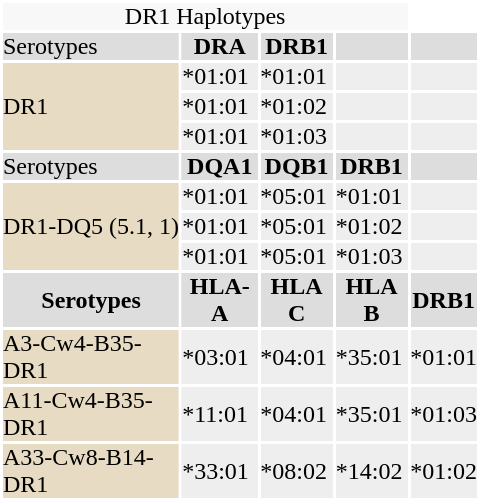<table id="drugInfoBox" style="float: right; clear: right; margin: 0 0 0.5em 1em; background: #ffffff;" class="toccolours" border=0 cellpadding=0 align=left width="320px">
<tr style="background:#f8f8f8">
<td align="center" colspan="4"><div>DR1 Haplotypes</div></td>
</tr>
<tr style="background:#dddddd">
<td bgcolor="#dddddd">Serotypes</td>
<th bgcolor="#dddddd">DRA</th>
<th bgcolor="#dddddd">DRB1</th>
<th bgcolor="#dddddd"></th>
<th></th>
</tr>
<tr style="background:#eeeeee">
<td rowspan = "3" bgcolor="#e7dcc3">DR1</td>
<td bgcolor="#eeeeee">*01:01</td>
<td bgcolor="#eeeeee">*01:01</td>
<td bgcolor="#eeeeee"></td>
<td></td>
</tr>
<tr style="background:#eeeeee">
<td bgcolor="#eeeeee">*01:01</td>
<td bgcolor="#eeeeee">*01:02</td>
<td bgcolor="#eeeeee"></td>
<td></td>
</tr>
<tr style="background:#eeeeee">
<td bgcolor="#eeeeee">*01:01</td>
<td bgcolor="#eeeeee">*01:03</td>
<td bgcolor="#eeeeee"></td>
<td></td>
</tr>
<tr style="background:#dddddd">
<td bgcolor="#dddddd">Serotypes</td>
<th bgcolor="#dddddd">DQA1</th>
<th bgcolor="#dddddd">DQB1</th>
<th bgcolor="#dddddd">DRB1</th>
<th></th>
</tr>
<tr bgcolor="#eeeeee">
<td rowspan = "3" bgcolor="#e7dcc3">DR1-DQ5 (5.1, 1)</td>
<td>*01:01</td>
<td>*05:01</td>
<td>*01:01</td>
<td></td>
</tr>
<tr bgcolor="#eeeeee">
<td>*01:01</td>
<td>*05:01</td>
<td>*01:02</td>
<td></td>
</tr>
<tr bgcolor="#eeeeee">
<td>*01:01</td>
<td>*05:01</td>
<td>*01:03</td>
<td></td>
</tr>
<tr style="background:#dddddd">
<th bgcolor="#dddddd">Serotypes</th>
<th bgcolor="#dddddd">HLA-A</th>
<th bgcolor="#dddddd">HLA C</th>
<th bgcolor="#dddddd">HLA B</th>
<th bgcolor="#dddddd">DRB1</th>
</tr>
<tr bgcolor="#eeeeee">
<td bgcolor="#e7dcc3">A3-Cw4-B35-DR1</td>
<td>*03:01</td>
<td>*04:01</td>
<td>*35:01</td>
<td>*01:01</td>
</tr>
<tr bgcolor="#eeeeee">
<td bgcolor="#e7dcc3">A11-Cw4-B35-DR1</td>
<td>*11:01</td>
<td>*04:01</td>
<td>*35:01</td>
<td>*01:03</td>
</tr>
<tr bgcolor="#eeeeee">
<td bgcolor="#e7dcc3">A33-Cw8-B14-DR1</td>
<td>*33:01</td>
<td>*08:02</td>
<td>*14:02</td>
<td>*01:02</td>
</tr>
<tr>
</tr>
</table>
